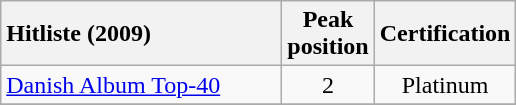<table class="wikitable">
<tr>
<th style="text-align:left; width:180px;">Hitliste (2009)</th>
<th style="text-align:center;">Peak<br>position</th>
<th style="text-align:center;">Certification<br></th>
</tr>
<tr>
<td align="left"><a href='#'>Danish Album Top-40</a></td>
<td style="text-align:center;">2</td>
<td style="text-align:center;">Platinum </td>
</tr>
<tr>
</tr>
</table>
